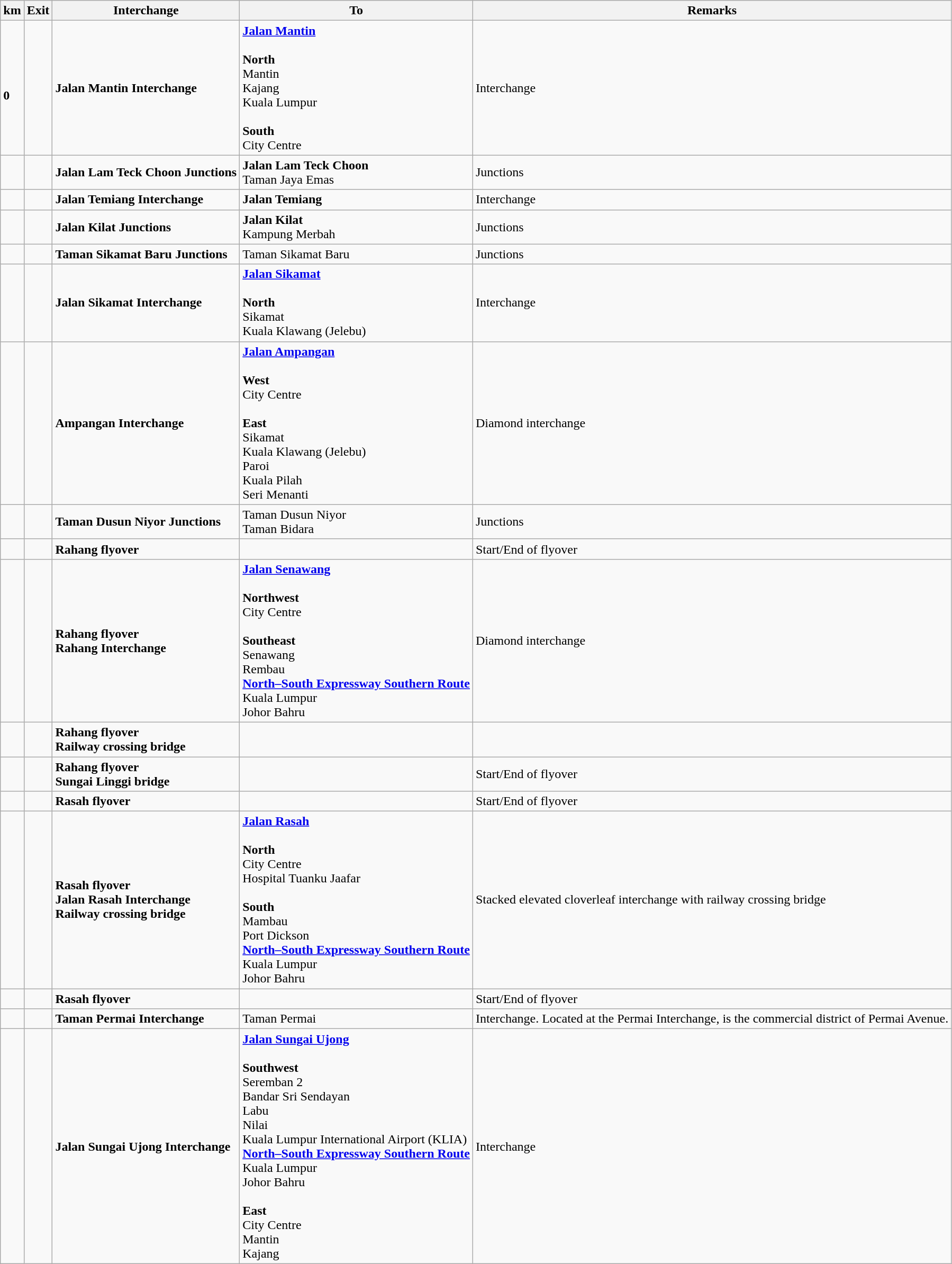<table class="wikitable">
<tr>
<th>km</th>
<th>Exit</th>
<th>Interchange</th>
<th>To</th>
<th>Remarks</th>
</tr>
<tr>
<td><br><strong>0</strong></td>
<td></td>
<td><strong>Jalan Mantin Interchange</strong></td>
<td> <strong><a href='#'>Jalan Mantin</a></strong><br><br><strong>North</strong><br>Mantin<br>Kajang<br>Kuala Lumpur<br><br><strong>South</strong><br>City Centre</td>
<td>Interchange</td>
</tr>
<tr>
<td></td>
<td></td>
<td><strong>Jalan Lam Teck Choon Junctions</strong></td>
<td><strong>Jalan Lam Teck Choon</strong><br>Taman Jaya Emas</td>
<td>Junctions</td>
</tr>
<tr>
<td></td>
<td></td>
<td><strong>Jalan Temiang Interchange</strong></td>
<td><strong>Jalan Temiang</strong></td>
<td>Interchange</td>
</tr>
<tr>
<td></td>
<td></td>
<td><strong>Jalan Kilat Junctions</strong></td>
<td><strong>Jalan Kilat</strong><br>Kampung Merbah</td>
<td>Junctions</td>
</tr>
<tr>
<td></td>
<td></td>
<td><strong>Taman Sikamat Baru Junctions</strong></td>
<td>Taman Sikamat Baru</td>
<td>Junctions</td>
</tr>
<tr>
<td></td>
<td></td>
<td><strong>Jalan Sikamat Interchange</strong></td>
<td> <strong><a href='#'>Jalan Sikamat</a></strong><br><br><strong>North</strong><br>Sikamat<br>Kuala Klawang (Jelebu)</td>
<td>Interchange</td>
</tr>
<tr>
<td></td>
<td></td>
<td><strong>Ampangan Interchange</strong></td>
<td> <strong><a href='#'>Jalan Ampangan</a></strong><br><br><strong>West</strong><br>City Centre<br><br><strong>East</strong><br>Sikamat<br>Kuala Klawang (Jelebu)<br>Paroi<br>Kuala Pilah<br>Seri Menanti</td>
<td>Diamond interchange</td>
</tr>
<tr>
<td></td>
<td></td>
<td><strong>Taman Dusun Niyor Junctions</strong></td>
<td>Taman Dusun Niyor<br>Taman Bidara</td>
<td>Junctions</td>
</tr>
<tr>
<td></td>
<td></td>
<td><strong>Rahang flyover</strong></td>
<td></td>
<td>Start/End of flyover</td>
</tr>
<tr>
<td></td>
<td></td>
<td><strong>Rahang flyover</strong><br><strong>Rahang Interchange</strong></td>
<td> <strong><a href='#'>Jalan Senawang</a></strong><br><br><strong>Northwest</strong><br>City Centre<br><br><strong>Southeast</strong><br>Senawang<br>Rembau<br>  <strong><a href='#'>North–South Expressway Southern Route</a></strong><br>Kuala Lumpur<br>Johor Bahru</td>
<td>Diamond interchange</td>
</tr>
<tr>
<td></td>
<td></td>
<td><strong>Rahang flyover</strong><br><strong>Railway crossing bridge</strong></td>
<td></td>
<td></td>
</tr>
<tr>
<td></td>
<td></td>
<td><strong>Rahang flyover</strong><br><strong>Sungai Linggi bridge</strong></td>
<td></td>
<td>Start/End of flyover</td>
</tr>
<tr>
<td></td>
<td></td>
<td><strong>Rasah flyover</strong></td>
<td></td>
<td>Start/End of flyover</td>
</tr>
<tr>
<td></td>
<td></td>
<td><strong>Rasah flyover</strong><br><strong>Jalan Rasah Interchange</strong><br><strong>Railway crossing bridge</strong></td>
<td> <strong><a href='#'>Jalan Rasah</a></strong><br><br><strong>North</strong><br>City Centre<br>Hospital Tuanku Jaafar <br><br><strong>South</strong><br>Mambau<br>Port Dickson<br>  <strong><a href='#'>North–South Expressway Southern Route</a></strong><br>Kuala Lumpur<br>Johor Bahru</td>
<td>Stacked elevated cloverleaf interchange with railway crossing bridge</td>
</tr>
<tr>
<td></td>
<td></td>
<td><strong>Rasah flyover</strong></td>
<td></td>
<td>Start/End of flyover</td>
</tr>
<tr>
<td></td>
<td></td>
<td><strong>Taman Permai Interchange</strong></td>
<td>Taman Permai</td>
<td>Interchange. Located at the Permai Interchange, is the commercial district of Permai Avenue.</td>
</tr>
<tr>
<td></td>
<td></td>
<td><strong>Jalan Sungai Ujong Interchange</strong></td>
<td> <strong><a href='#'>Jalan Sungai Ujong</a></strong><br><br><strong>Southwest</strong><br>Seremban 2<br>Bandar Sri Sendayan<br>Labu<br>Nilai<br>Kuala Lumpur International Airport (KLIA) <br>  <strong><a href='#'>North–South Expressway Southern Route</a></strong><br>Kuala Lumpur<br>Johor Bahru<br><br><strong>East</strong><br>City Centre<br>Mantin<br>Kajang</td>
<td>Interchange</td>
</tr>
</table>
